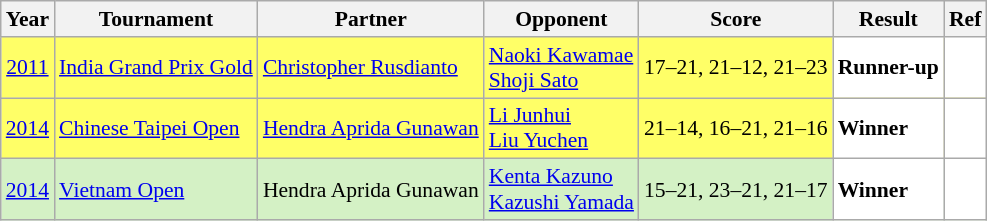<table class="sortable wikitable" style="font-size: 90%">
<tr>
<th>Year</th>
<th>Tournament</th>
<th>Partner</th>
<th>Opponent</th>
<th>Score</th>
<th>Result</th>
<th>Ref</th>
</tr>
<tr style="background:#FFFF67">
<td align="center"><a href='#'>2011</a></td>
<td align="left"><a href='#'>India Grand Prix Gold</a></td>
<td align="left"> <a href='#'>Christopher Rusdianto</a></td>
<td align="left"> <a href='#'>Naoki Kawamae</a> <br>  <a href='#'>Shoji Sato</a></td>
<td align="left">17–21, 21–12, 21–23</td>
<td style="text-align:left; background:white"> <strong>Runner-up</strong></td>
<td style="text-align:center; background:white"></td>
</tr>
<tr style="background:#FFFF67">
<td align="center"><a href='#'>2014</a></td>
<td align="left"><a href='#'>Chinese Taipei Open</a></td>
<td align="left"> <a href='#'>Hendra Aprida Gunawan</a></td>
<td align="left"> <a href='#'>Li Junhui</a> <br>  <a href='#'>Liu Yuchen</a></td>
<td align="left">21–14, 16–21, 21–16</td>
<td style="text-align:left; background:white"> <strong>Winner</strong></td>
<td style="text-align:center; background:white"></td>
</tr>
<tr style="background:#D4F1C5">
<td align="center"><a href='#'>2014</a></td>
<td align="left"><a href='#'>Vietnam Open</a></td>
<td align="left"> Hendra Aprida Gunawan</td>
<td align="left"> <a href='#'>Kenta Kazuno</a> <br>  <a href='#'>Kazushi Yamada</a></td>
<td align="left">15–21, 23–21, 21–17</td>
<td style="text-align:left; background:white"> <strong>Winner</strong></td>
<td style="text-align:center; background:white"></td>
</tr>
</table>
